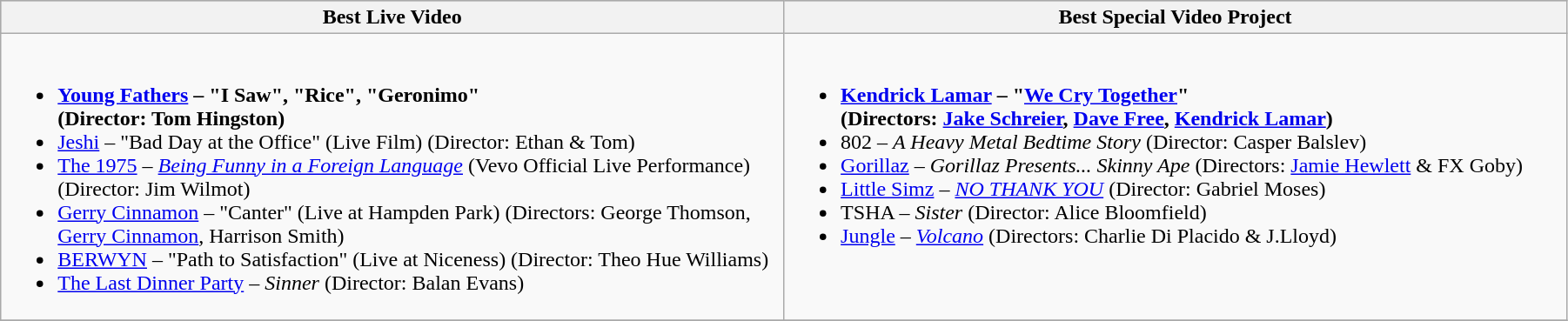<table class="wikitable" style="width:95%">
<tr bgcolor="#bebebe">
<th width="50%">Best Live Video</th>
<th width="50%">Best Special Video Project</th>
</tr>
<tr>
<td valign="top"><br><ul><li><strong><a href='#'>Young Fathers</a> – "I Saw", "Rice", "Geronimo"</strong><br><strong>(Director: Tom Hingston)</strong></li><li><a href='#'>Jeshi</a> – "Bad Day at the Office" (Live Film) (Director: Ethan & Tom)</li><li><a href='#'>The 1975</a> – <em><a href='#'>Being Funny in a Foreign Language</a></em> (Vevo Official Live Performance) (Director: Jim Wilmot)</li><li><a href='#'>Gerry Cinnamon</a> – "Canter" (Live at Hampden Park) (Directors: George Thomson, <a href='#'>Gerry Cinnamon</a>, Harrison Smith)</li><li><a href='#'>BERWYN</a> – "Path to Satisfaction" (Live at Niceness) (Director: Theo Hue Williams)</li><li><a href='#'>The Last Dinner Party</a> – <em>Sinner</em> (Director: Balan Evans)</li></ul></td>
<td valign="top"><br><ul><li><strong><a href='#'>Kendrick Lamar</a> – "<a href='#'>We Cry Together</a>"</strong><br><strong>(Directors: <a href='#'>Jake Schreier</a>, <a href='#'>Dave Free</a>, <a href='#'>Kendrick Lamar</a>)</strong></li><li>802 – <em>A Heavy Metal Bedtime Story</em> (Director: Casper Balslev)</li><li><a href='#'>Gorillaz</a> – <em>Gorillaz Presents... Skinny Ape</em> (Directors: <a href='#'>Jamie Hewlett</a> & FX Goby)</li><li><a href='#'>Little Simz</a> – <em><a href='#'>NO THANK YOU</a></em> (Director: Gabriel Moses)</li><li>TSHA – <em>Sister</em> (Director: Alice Bloomfield)</li><li><a href='#'>Jungle</a> – <em><a href='#'>Volcano</a></em> (Directors: Charlie Di Placido & J.Lloyd)</li></ul></td>
</tr>
<tr>
</tr>
</table>
